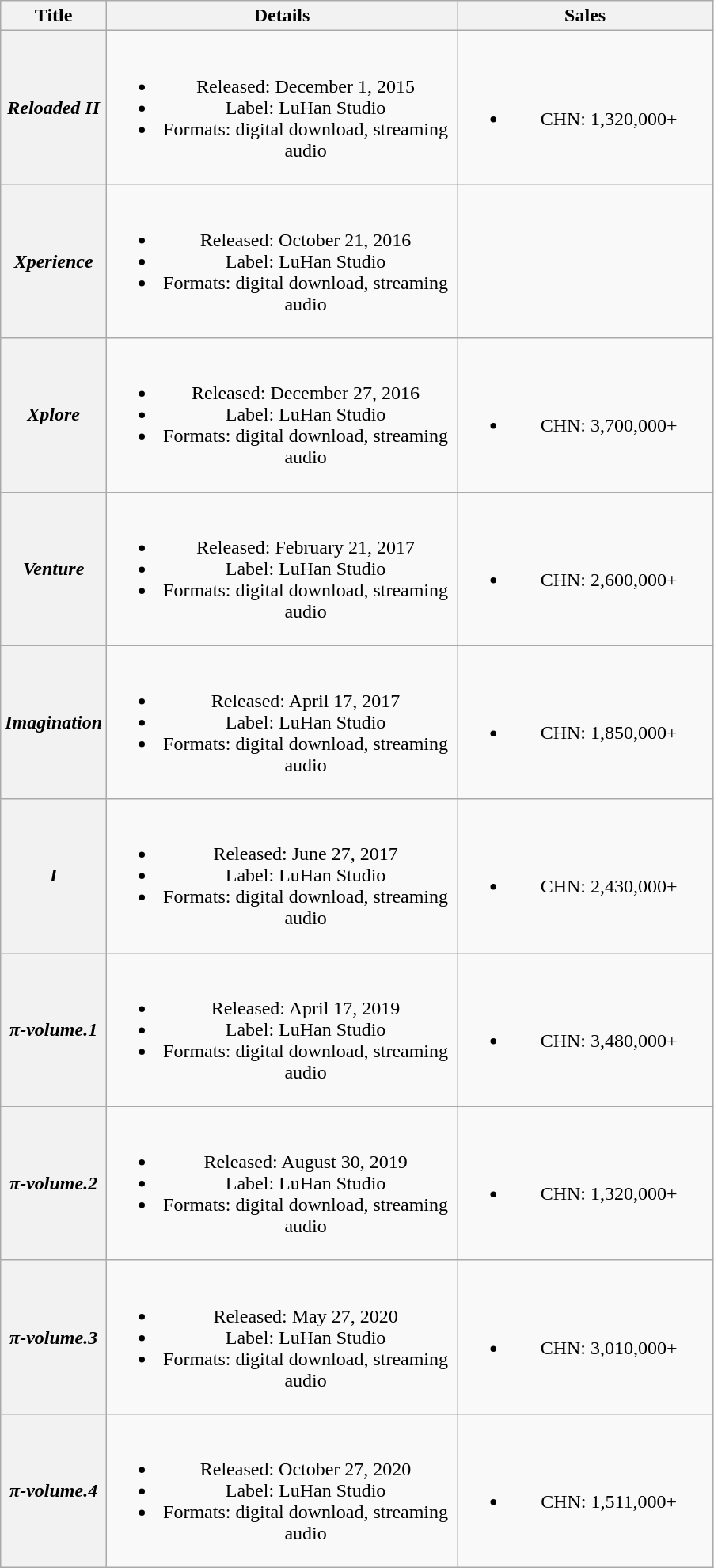<table class="wikitable plainrowheaders" style="text-align:center;">
<tr>
<th scope="col" style="width:5em;">Title</th>
<th scope="col" style="width:18em;">Details</th>
<th scope="col" style="width:13em;">Sales</th>
</tr>
<tr>
<th scope="row"><em>Reloaded II</em></th>
<td><br><ul><li>Released: December 1, 2015</li><li>Label: LuHan Studio</li><li>Formats: digital download, streaming audio</li></ul></td>
<td><br><ul><li>CHN: 1,320,000+</li></ul></td>
</tr>
<tr>
<th scope="row"><em>Xperience</em></th>
<td><br><ul><li>Released: October 21, 2016</li><li>Label: LuHan Studio</li><li>Formats: digital download, streaming audio</li></ul></td>
<td></td>
</tr>
<tr>
<th scope="row"><em>Xplore</em></th>
<td><br><ul><li>Released: December 27, 2016</li><li>Label: LuHan Studio</li><li>Formats: digital download, streaming audio</li></ul></td>
<td><br><ul><li>CHN: 3,700,000+</li></ul></td>
</tr>
<tr>
<th scope="row"><em>Venture</em></th>
<td><br><ul><li>Released: February 21, 2017</li><li>Label: LuHan Studio</li><li>Formats: digital download, streaming audio</li></ul></td>
<td><br><ul><li>CHN: 2,600,000+</li></ul></td>
</tr>
<tr>
<th scope="row"><em>Imagination</em></th>
<td><br><ul><li>Released: April 17, 2017</li><li>Label: LuHan Studio</li><li>Formats: digital download, streaming audio</li></ul></td>
<td><br><ul><li>CHN: 1,850,000+</li></ul></td>
</tr>
<tr>
<th scope="row"><em>I</em></th>
<td><br><ul><li>Released: June 27, 2017</li><li>Label: LuHan Studio</li><li>Formats: digital download, streaming audio</li></ul></td>
<td><br><ul><li>CHN: 2,430,000+</li></ul></td>
</tr>
<tr>
<th scope="row"><em>π-volume.1</em></th>
<td><br><ul><li>Released: April 17, 2019</li><li>Label: LuHan Studio</li><li>Formats: digital download, streaming audio</li></ul></td>
<td><br><ul><li>CHN: 3,480,000+</li></ul></td>
</tr>
<tr>
<th scope="row"><em>π-volume.2</em></th>
<td><br><ul><li>Released: August 30, 2019</li><li>Label: LuHan Studio</li><li>Formats: digital download, streaming audio</li></ul></td>
<td><br><ul><li>CHN: 1,320,000+</li></ul></td>
</tr>
<tr>
<th scope="row"><em>π-volume.3</em></th>
<td><br><ul><li>Released: May 27, 2020</li><li>Label: LuHan Studio</li><li>Formats: digital download, streaming audio</li></ul></td>
<td><br><ul><li>CHN: 3,010,000+</li></ul></td>
</tr>
<tr>
<th scope="row"><em>π-volume.4</em></th>
<td><br><ul><li>Released: October 27, 2020</li><li>Label: LuHan Studio</li><li>Formats: digital download, streaming audio</li></ul></td>
<td><br><ul><li>CHN: 1,511,000+</li></ul></td>
</tr>
</table>
